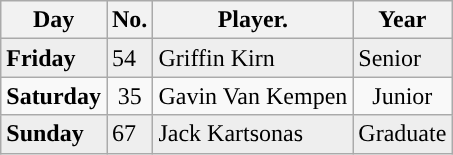<table class="wikitable non-sortable">
<tr>
<th>Day</th>
<th>No.</th>
<th>Player.</th>
<th>Year</th>
</tr>
<tr style= "background:#eeeeee;""text-align:center;>
<td><strong>Friday</strong></td>
<td>54</td>
<td>Griffin Kirn</td>
<td>Senior</td>
</tr>
<tr style="text-align:center;">
<td><strong>Saturday</strong></td>
<td>35</td>
<td>Gavin Van Kempen</td>
<td>Junior</td>
</tr>
<tr style= "background:#eeeeee;""text-align:center;>
<td><strong>Sunday</strong></td>
<td>67</td>
<td>Jack Kartsonas</td>
<td>Graduate</td>
</tr>
</table>
